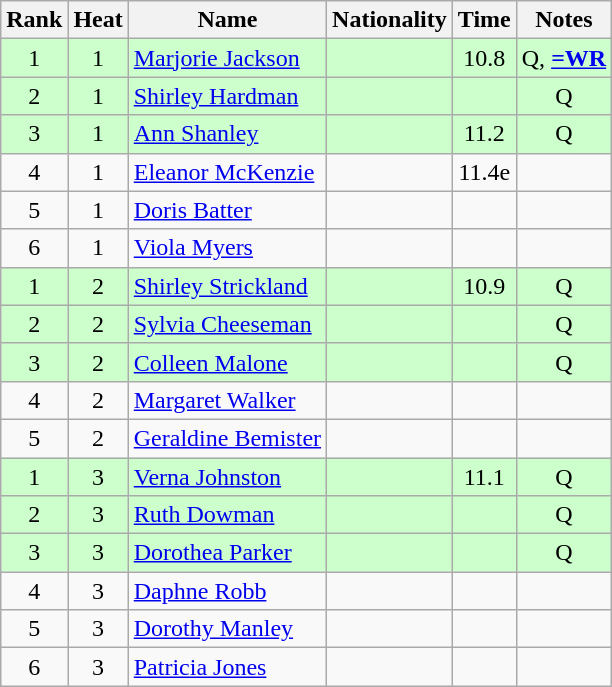<table class="wikitable sortable" style="text-align:center">
<tr>
<th>Rank</th>
<th>Heat</th>
<th>Name</th>
<th>Nationality</th>
<th>Time</th>
<th>Notes</th>
</tr>
<tr bgcolor=ccffcc>
<td>1</td>
<td>1</td>
<td align=left><a href='#'>Marjorie Jackson</a></td>
<td align=left></td>
<td>10.8</td>
<td>Q, <strong><a href='#'>=WR</a></strong></td>
</tr>
<tr bgcolor=ccffcc>
<td>2</td>
<td>1</td>
<td align=left><a href='#'>Shirley Hardman</a></td>
<td align=left></td>
<td></td>
<td>Q</td>
</tr>
<tr bgcolor=ccffcc>
<td>3</td>
<td>1</td>
<td align=left><a href='#'>Ann Shanley</a></td>
<td align=left></td>
<td>11.2</td>
<td>Q</td>
</tr>
<tr>
<td>4</td>
<td>1</td>
<td align=left><a href='#'>Eleanor McKenzie</a></td>
<td align=left></td>
<td>11.4e</td>
<td></td>
</tr>
<tr>
<td>5</td>
<td>1</td>
<td align=left><a href='#'>Doris Batter</a></td>
<td align=left></td>
<td></td>
<td></td>
</tr>
<tr>
<td>6</td>
<td>1</td>
<td align=left><a href='#'>Viola Myers</a></td>
<td align=left></td>
<td></td>
<td></td>
</tr>
<tr bgcolor=ccffcc>
<td>1</td>
<td>2</td>
<td align=left><a href='#'>Shirley Strickland</a></td>
<td align=left></td>
<td>10.9</td>
<td>Q</td>
</tr>
<tr bgcolor=ccffcc>
<td>2</td>
<td>2</td>
<td align=left><a href='#'>Sylvia Cheeseman</a></td>
<td align=left></td>
<td></td>
<td>Q</td>
</tr>
<tr bgcolor=ccffcc>
<td>3</td>
<td>2</td>
<td align=left><a href='#'>Colleen Malone</a></td>
<td align=left></td>
<td></td>
<td>Q</td>
</tr>
<tr>
<td>4</td>
<td>2</td>
<td align=left><a href='#'>Margaret Walker</a></td>
<td align=left></td>
<td></td>
<td></td>
</tr>
<tr>
<td>5</td>
<td>2</td>
<td align=left><a href='#'>Geraldine Bemister</a></td>
<td align=left></td>
<td></td>
<td></td>
</tr>
<tr bgcolor=ccffcc>
<td>1</td>
<td>3</td>
<td align=left><a href='#'>Verna Johnston</a></td>
<td align=left></td>
<td>11.1</td>
<td>Q</td>
</tr>
<tr bgcolor=ccffcc>
<td>2</td>
<td>3</td>
<td align=left><a href='#'>Ruth Dowman</a></td>
<td align=left></td>
<td></td>
<td>Q</td>
</tr>
<tr bgcolor=ccffcc>
<td>3</td>
<td>3</td>
<td align=left><a href='#'>Dorothea Parker</a></td>
<td align=left></td>
<td></td>
<td>Q</td>
</tr>
<tr>
<td>4</td>
<td>3</td>
<td align=left><a href='#'>Daphne Robb</a></td>
<td align=left></td>
<td></td>
<td></td>
</tr>
<tr>
<td>5</td>
<td>3</td>
<td align=left><a href='#'>Dorothy Manley</a></td>
<td align=left></td>
<td></td>
<td></td>
</tr>
<tr>
<td>6</td>
<td>3</td>
<td align=left><a href='#'>Patricia Jones</a></td>
<td align=left></td>
<td></td>
<td></td>
</tr>
</table>
